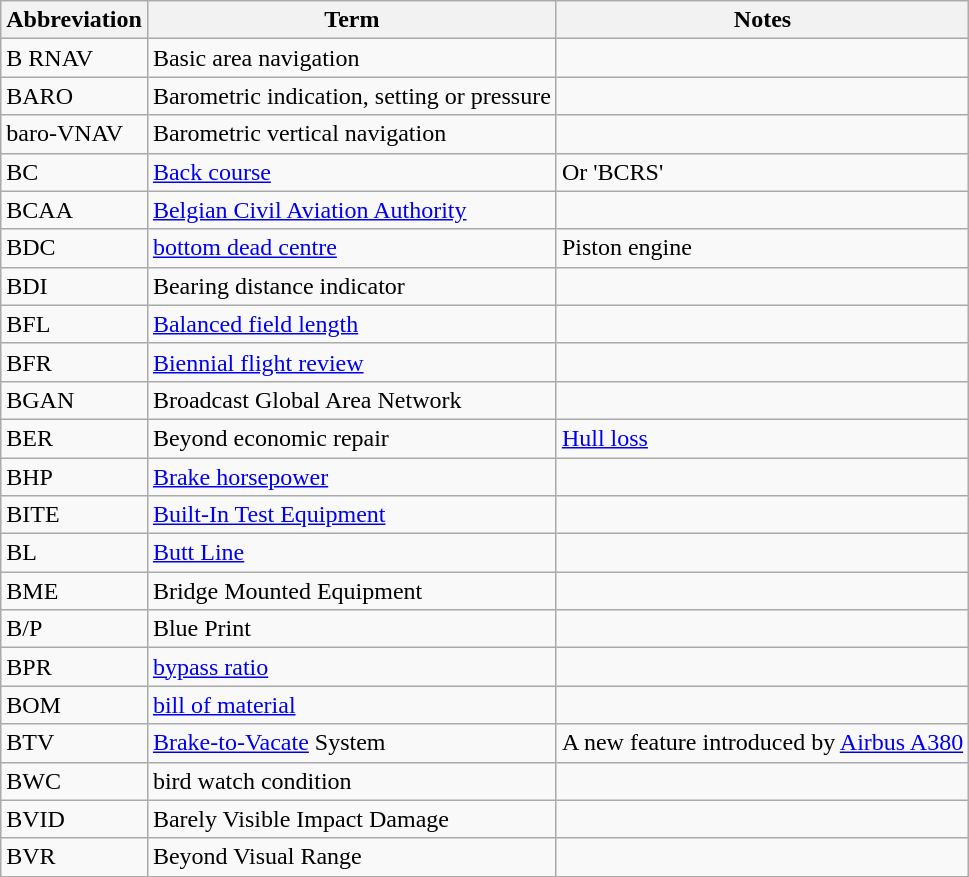<table class="wikitable">
<tr>
<th>Abbreviation</th>
<th>Term</th>
<th>Notes</th>
</tr>
<tr>
<td>B RNAV</td>
<td>Basic area navigation</td>
<td></td>
</tr>
<tr>
<td>BARO</td>
<td>Barometric indication, setting or pressure</td>
<td></td>
</tr>
<tr>
<td>baro-VNAV</td>
<td>Barometric vertical navigation</td>
<td></td>
</tr>
<tr>
<td>BC</td>
<td><a href='#'>Back course</a></td>
<td>Or 'BCRS'</td>
</tr>
<tr>
<td>BCAA</td>
<td><a href='#'>Belgian Civil Aviation Authority</a></td>
<td></td>
</tr>
<tr>
<td>BDC</td>
<td><a href='#'>bottom dead centre</a></td>
<td>Piston engine</td>
</tr>
<tr>
<td>BDI</td>
<td>Bearing distance indicator</td>
<td></td>
</tr>
<tr>
<td>BFL</td>
<td><a href='#'>Balanced field length</a></td>
<td></td>
</tr>
<tr>
<td>BFR</td>
<td><a href='#'>Biennial flight review</a></td>
<td></td>
</tr>
<tr>
<td>BGAN</td>
<td>Broadcast Global Area Network</td>
<td></td>
</tr>
<tr>
<td>BER</td>
<td>Beyond economic repair</td>
<td><a href='#'>Hull loss</a></td>
</tr>
<tr>
<td>BHP</td>
<td><a href='#'>Brake horsepower</a></td>
<td></td>
</tr>
<tr>
<td>BITE</td>
<td><a href='#'>Built-In Test Equipment</a></td>
<td></td>
</tr>
<tr>
<td>BL</td>
<td><a href='#'>Butt Line</a></td>
<td></td>
</tr>
<tr>
<td>BME</td>
<td>Bridge Mounted Equipment</td>
<td></td>
</tr>
<tr>
<td>B/P</td>
<td>Blue Print</td>
<td></td>
</tr>
<tr>
<td>BPR</td>
<td><a href='#'>bypass ratio</a></td>
<td></td>
</tr>
<tr>
<td>BOM</td>
<td><a href='#'>bill of material</a></td>
<td></td>
</tr>
<tr>
<td>BTV</td>
<td><a href='#'>Brake-to-Vacate</a> System</td>
<td>A new feature introduced by <a href='#'>Airbus A380</a></td>
</tr>
<tr>
<td>BWC</td>
<td>bird watch condition</td>
<td></td>
</tr>
<tr>
<td>BVID</td>
<td>Barely Visible Impact Damage</td>
<td></td>
</tr>
<tr>
<td>BVR</td>
<td>Beyond Visual Range</td>
<td></td>
</tr>
</table>
